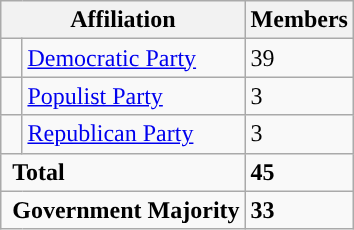<table class="wikitable">
<tr>
<th colspan="2">Affiliation</th>
<th>Members</th>
</tr>
<tr>
<td style="background-color:"> </td>
<td><a href='#'>Democratic Party</a></td>
<td>39</td>
</tr>
<tr>
<td style="background-color:"> </td>
<td><a href='#'>Populist Party</a></td>
<td>3</td>
</tr>
<tr>
<td style="background-color:"> </td>
<td><a href='#'>Republican Party</a></td>
<td>3</td>
</tr>
<tr>
<td colspan="2" rowspan="1"> <strong>Total</strong><br></td>
<td><strong>45</strong></td>
</tr>
<tr>
<td colspan="2" rowspan="1"> <strong>Government Majority</strong><br></td>
<td><strong>33</strong></td>
</tr>
</table>
